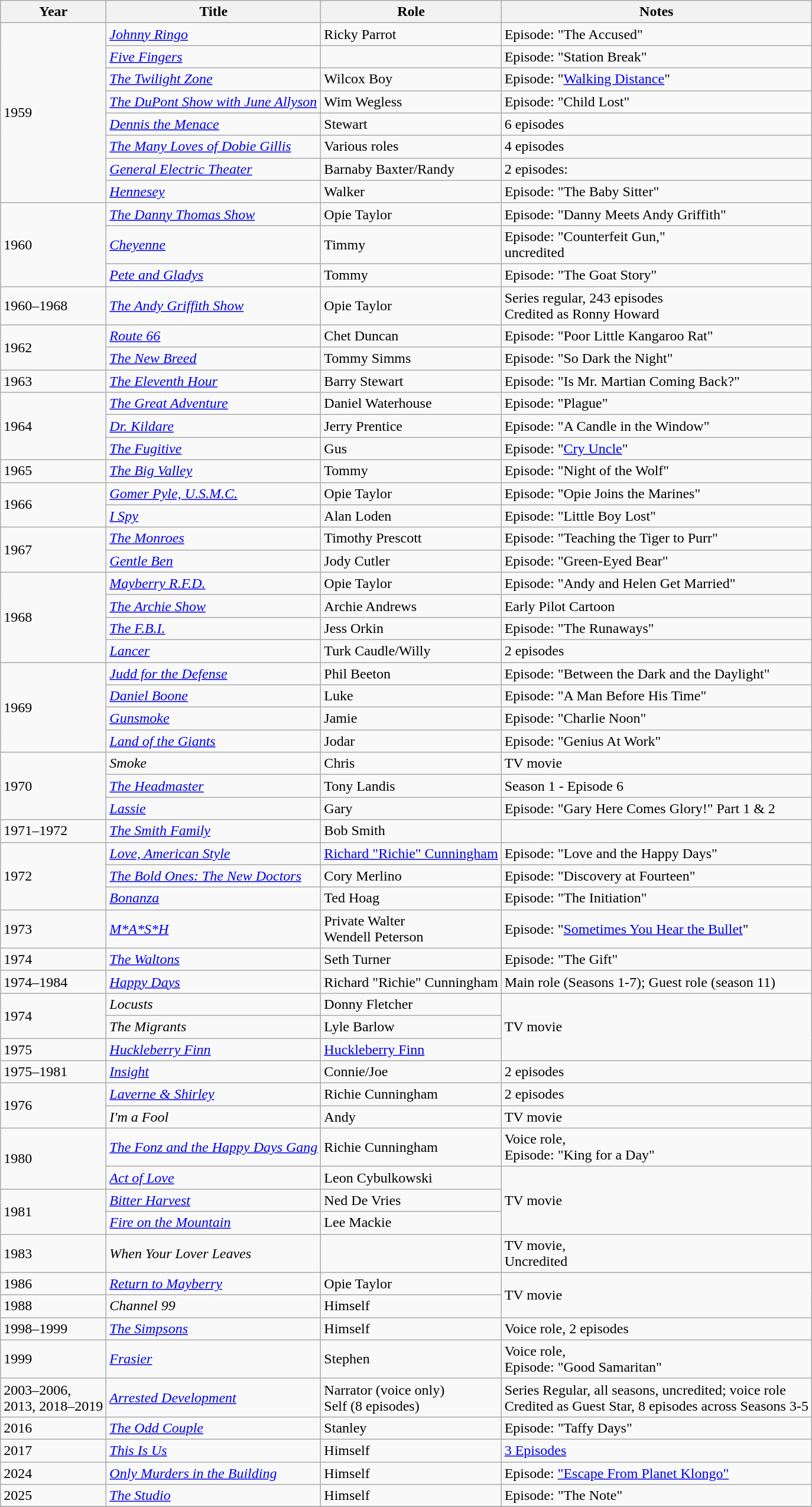<table class="wikitable">
<tr>
<th>Year</th>
<th>Title</th>
<th>Role</th>
<th>Notes</th>
</tr>
<tr>
<td rowspan="8">1959</td>
<td><em><a href='#'>Johnny Ringo</a></em></td>
<td>Ricky Parrot</td>
<td>Episode: "The Accused"</td>
</tr>
<tr>
<td><em><a href='#'>Five Fingers</a></em></td>
<td></td>
<td>Episode: "Station Break"</td>
</tr>
<tr>
<td><em><a href='#'>The Twilight Zone</a></em></td>
<td>Wilcox Boy</td>
<td>Episode: "<a href='#'>Walking Distance</a>"</td>
</tr>
<tr>
<td><em><a href='#'>The DuPont Show with June Allyson</a></em></td>
<td>Wim Wegless</td>
<td>Episode: "Child Lost"</td>
</tr>
<tr>
<td><em><a href='#'>Dennis the Menace</a></em></td>
<td>Stewart</td>
<td>6 episodes</td>
</tr>
<tr>
<td><em><a href='#'>The Many Loves of Dobie Gillis</a></em></td>
<td>Various roles</td>
<td>4 episodes</td>
</tr>
<tr>
<td><em><a href='#'>General Electric Theater</a></em></td>
<td>Barnaby Baxter/Randy</td>
<td>2 episodes:</td>
</tr>
<tr>
<td><em><a href='#'>Hennesey</a></em></td>
<td>Walker</td>
<td>Episode: "The Baby Sitter"</td>
</tr>
<tr>
<td rowspan="3">1960</td>
<td><em><a href='#'>The Danny Thomas Show</a></em></td>
<td>Opie Taylor</td>
<td>Episode: "Danny Meets Andy Griffith"</td>
</tr>
<tr>
<td><em><a href='#'>Cheyenne</a></em></td>
<td>Timmy</td>
<td>Episode: "Counterfeit Gun,"<br>uncredited</td>
</tr>
<tr>
<td><em><a href='#'>Pete and Gladys</a></em></td>
<td>Tommy</td>
<td>Episode: "The Goat Story"</td>
</tr>
<tr>
<td>1960–1968</td>
<td><em><a href='#'>The Andy Griffith Show</a></em></td>
<td>Opie Taylor</td>
<td>Series regular, 243 episodes<br>Credited as Ronny Howard</td>
</tr>
<tr>
<td rowspan="2">1962</td>
<td><em><a href='#'>Route 66</a></em></td>
<td>Chet Duncan</td>
<td>Episode: "Poor Little Kangaroo Rat"</td>
</tr>
<tr>
<td><em><a href='#'>The New Breed</a></em></td>
<td>Tommy Simms</td>
<td>Episode: "So Dark the Night"</td>
</tr>
<tr>
<td>1963</td>
<td><em><a href='#'>The Eleventh Hour</a></em></td>
<td>Barry Stewart</td>
<td>Episode: "Is Mr. Martian Coming Back?"</td>
</tr>
<tr>
<td rowspan="3">1964</td>
<td><em><a href='#'>The Great Adventure</a></em></td>
<td>Daniel Waterhouse</td>
<td>Episode: "Plague"</td>
</tr>
<tr>
<td><em><a href='#'>Dr. Kildare</a></em></td>
<td>Jerry Prentice</td>
<td>Episode: "A Candle in the Window"</td>
</tr>
<tr>
<td><em><a href='#'>The Fugitive</a></em></td>
<td>Gus</td>
<td>Episode: "<a href='#'>Cry Uncle</a>"</td>
</tr>
<tr>
<td>1965</td>
<td><em><a href='#'>The Big Valley</a></em></td>
<td>Tommy</td>
<td>Episode: "Night of the Wolf"</td>
</tr>
<tr>
<td rowspan="2">1966</td>
<td><em><a href='#'>Gomer Pyle, U.S.M.C.</a></em></td>
<td>Opie Taylor</td>
<td>Episode: "Opie Joins the Marines"</td>
</tr>
<tr>
<td><em><a href='#'>I Spy</a></em></td>
<td>Alan Loden</td>
<td>Episode: "Little Boy Lost"</td>
</tr>
<tr>
<td rowspan="2">1967</td>
<td><em><a href='#'>The Monroes</a></em></td>
<td>Timothy Prescott</td>
<td>Episode: "Teaching the Tiger to Purr"</td>
</tr>
<tr>
<td><em><a href='#'>Gentle Ben</a></em></td>
<td>Jody Cutler</td>
<td>Episode: "Green-Eyed Bear"</td>
</tr>
<tr>
<td rowspan="4">1968</td>
<td><em><a href='#'>Mayberry R.F.D.</a></em></td>
<td>Opie Taylor</td>
<td>Episode: "Andy and Helen Get Married"</td>
</tr>
<tr>
<td><em><a href='#'>The Archie Show</a></em></td>
<td>Archie Andrews</td>
<td>Early Pilot Cartoon</td>
</tr>
<tr>
<td><em><a href='#'>The F.B.I.</a></em></td>
<td>Jess Orkin</td>
<td>Episode: "The Runaways"</td>
</tr>
<tr>
<td><em><a href='#'>Lancer</a></em></td>
<td>Turk Caudle/Willy</td>
<td>2 episodes</td>
</tr>
<tr>
<td rowspan="4">1969</td>
<td><em><a href='#'>Judd for the Defense</a></em></td>
<td>Phil Beeton</td>
<td>Episode: "Between the Dark and the Daylight"</td>
</tr>
<tr>
<td><em><a href='#'>Daniel Boone</a></em></td>
<td>Luke</td>
<td>Episode: "A Man Before His Time"</td>
</tr>
<tr>
<td><em><a href='#'>Gunsmoke</a></em></td>
<td>Jamie</td>
<td>Episode: "Charlie Noon"</td>
</tr>
<tr>
<td><em><a href='#'>Land of the Giants</a></em></td>
<td>Jodar</td>
<td>Episode: "Genius At Work"</td>
</tr>
<tr>
<td rowspan="3">1970</td>
<td><em>Smoke</em></td>
<td>Chris</td>
<td>TV movie</td>
</tr>
<tr>
<td><em><a href='#'>The Headmaster</a></em></td>
<td>Tony Landis</td>
<td>Season 1 - Episode 6</td>
</tr>
<tr>
<td><em><a href='#'>Lassie</a></em></td>
<td>Gary</td>
<td>Episode: "Gary Here Comes Glory!" Part 1 & 2</td>
</tr>
<tr>
<td>1971–1972</td>
<td><em><a href='#'>The Smith Family</a></em></td>
<td>Bob Smith</td>
<td></td>
</tr>
<tr>
<td rowspan="3">1972</td>
<td><em><a href='#'>Love, American Style</a></em></td>
<td><a href='#'>Richard "Richie" Cunningham</a></td>
<td>Episode: "Love and the Happy Days"</td>
</tr>
<tr>
<td><em><a href='#'>The Bold Ones: The New Doctors</a></em></td>
<td>Cory Merlino</td>
<td>Episode: "Discovery at Fourteen"</td>
</tr>
<tr>
<td><em><a href='#'>Bonanza</a></em></td>
<td>Ted Hoag</td>
<td>Episode: "The Initiation"</td>
</tr>
<tr>
<td>1973</td>
<td><em><a href='#'>M*A*S*H</a></em></td>
<td>Private Walter<br>Wendell Peterson</td>
<td>Episode: "<a href='#'>Sometimes You Hear the Bullet</a>"</td>
</tr>
<tr>
<td>1974</td>
<td><em><a href='#'>The Waltons</a></em></td>
<td>Seth Turner</td>
<td>Episode: "The Gift"</td>
</tr>
<tr>
<td>1974–1984</td>
<td><em><a href='#'>Happy Days</a></em></td>
<td>Richard "Richie" Cunningham</td>
<td>Main role (Seasons 1-7); Guest role (season 11)</td>
</tr>
<tr>
<td rowspan="2">1974</td>
<td><em>Locusts</em></td>
<td>Donny Fletcher</td>
<td rowspan="3">TV movie</td>
</tr>
<tr>
<td><em>The Migrants</em></td>
<td>Lyle Barlow</td>
</tr>
<tr>
<td>1975</td>
<td><em><a href='#'>Huckleberry Finn</a></em></td>
<td><a href='#'>Huckleberry Finn</a></td>
</tr>
<tr>
<td>1975–1981</td>
<td><em><a href='#'>Insight</a></em></td>
<td>Connie/Joe</td>
<td>2 episodes</td>
</tr>
<tr>
<td rowspan="2">1976</td>
<td><em><a href='#'>Laverne & Shirley</a></em></td>
<td>Richie Cunningham</td>
<td>2 episodes</td>
</tr>
<tr>
<td><em>I'm a Fool</em></td>
<td>Andy</td>
<td>TV movie</td>
</tr>
<tr>
<td rowspan="2">1980</td>
<td><em><a href='#'>The Fonz and the Happy Days Gang</a></em></td>
<td>Richie Cunningham</td>
<td>Voice role,<br>Episode: "King for a Day"</td>
</tr>
<tr>
<td><em><a href='#'>Act of Love</a></em></td>
<td>Leon Cybulkowski</td>
<td rowspan="3">TV movie</td>
</tr>
<tr>
<td rowspan="2">1981</td>
<td><em><a href='#'>Bitter Harvest</a></em></td>
<td>Ned De Vries</td>
</tr>
<tr>
<td><em><a href='#'>Fire on the Mountain</a></em></td>
<td>Lee Mackie</td>
</tr>
<tr>
<td>1983</td>
<td><em>When Your Lover Leaves</em></td>
<td></td>
<td>TV movie,<br>Uncredited</td>
</tr>
<tr>
<td>1986</td>
<td><em><a href='#'>Return to Mayberry</a></em></td>
<td>Opie Taylor</td>
<td rowspan="2">TV movie</td>
</tr>
<tr>
<td>1988</td>
<td><em>Channel 99</em></td>
<td>Himself</td>
</tr>
<tr>
<td>1998–1999</td>
<td><em><a href='#'>The Simpsons</a></em></td>
<td>Himself</td>
<td>Voice role, 2 episodes</td>
</tr>
<tr>
<td>1999</td>
<td><em><a href='#'>Frasier</a></em></td>
<td>Stephen</td>
<td>Voice role,<br>Episode: "Good Samaritan"</td>
</tr>
<tr>
<td>2003–2006,<br>2013, 2018–2019</td>
<td><em><a href='#'>Arrested Development</a></em></td>
<td>Narrator (voice only)<br>Self (8 episodes)</td>
<td>Series Regular, all seasons, uncredited; voice role<br>Credited as Guest Star, 8 episodes across Seasons 3-5</td>
</tr>
<tr>
<td>2016</td>
<td><em><a href='#'>The Odd Couple</a></em></td>
<td>Stanley</td>
<td>Episode: "Taffy Days"</td>
</tr>
<tr>
<td>2017</td>
<td><em><a href='#'>This Is Us</a></em></td>
<td>Himself</td>
<td><a href='#'>3 Episodes</a></td>
</tr>
<tr>
<td>2024</td>
<td><em><a href='#'>Only Murders in the Building</a></em></td>
<td>Himself</td>
<td>Episode: <a href='#'>"Escape From Planet Klongo"</a></td>
</tr>
<tr>
<td>2025</td>
<td><em><a href='#'>The Studio</a></em></td>
<td>Himself</td>
<td>Episode: "The Note"</td>
</tr>
<tr>
</tr>
</table>
